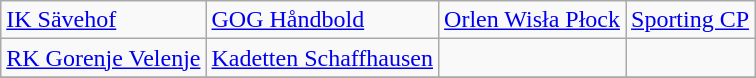<table class="wikitable">
<tr>
<td> <a href='#'>IK Sävehof</a></td>
<td> <a href='#'>GOG Håndbold</a></td>
<td> <a href='#'>Orlen Wisła Płock</a></td>
<td> <a href='#'>Sporting CP</a></td>
</tr>
<tr>
<td> <a href='#'>RK Gorenje Velenje</a></td>
<td> <a href='#'>Kadetten Schaffhausen</a></td>
<td></td>
<td></td>
</tr>
<tr>
</tr>
</table>
